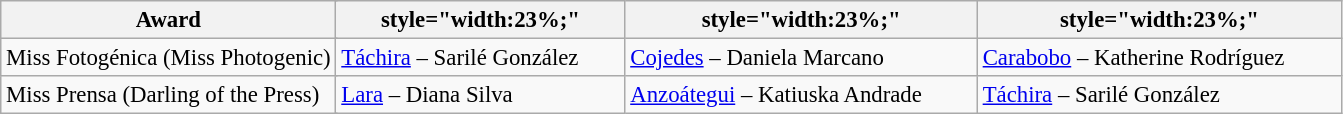<table class="wikitable" style="font-size:95%;">
<tr>
<th colspan=2 style="width:25%;">Award</th>
<th>style="width:23%;" </th>
<th>style="width:23%;" </th>
<th>style="width:23%;" </th>
</tr>
<tr>
<td colspan=2>Miss Fotogénica (Miss Photogenic)</td>
<td><a href='#'>Táchira</a> – Sarilé González</td>
<td><a href='#'>Cojedes</a> – Daniela Marcano</td>
<td><a href='#'>Carabobo</a> – Katherine Rodríguez</td>
</tr>
<tr>
<td colspan=2>Miss Prensa (Darling of the Press)</td>
<td><a href='#'>Lara</a> – Diana Silva</td>
<td><a href='#'>Anzoátegui</a> – Katiuska Andrade</td>
<td><a href='#'>Táchira</a> – Sarilé González</td>
</tr>
</table>
